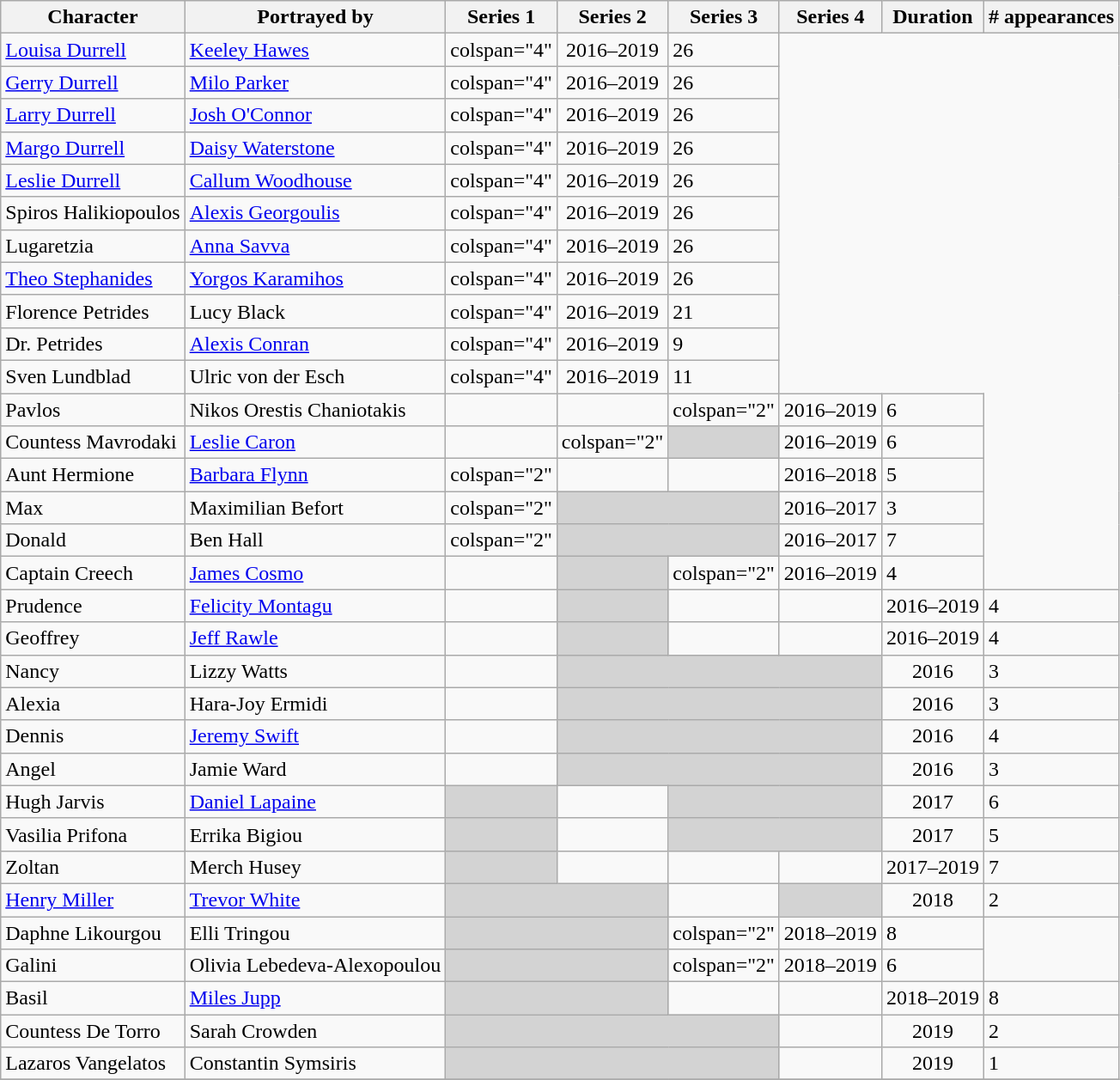<table class="wikitable">
<tr>
<th>Character</th>
<th>Portrayed by</th>
<th>Series 1</th>
<th>Series 2</th>
<th>Series 3</th>
<th>Series 4</th>
<th>Duration</th>
<th># appearances</th>
</tr>
<tr>
<td><a href='#'>Louisa Durrell</a></td>
<td><a href='#'>Keeley Hawes</a></td>
<td>colspan="4" </td>
<td style="text-align: center;">2016–2019</td>
<td>26</td>
</tr>
<tr>
<td><a href='#'>Gerry Durrell</a></td>
<td><a href='#'>Milo Parker</a></td>
<td>colspan="4" </td>
<td style="text-align: center;">2016–2019</td>
<td>26</td>
</tr>
<tr>
<td><a href='#'>Larry Durrell</a></td>
<td><a href='#'>Josh O'Connor</a></td>
<td>colspan="4" </td>
<td style="text-align: center;">2016–2019</td>
<td>26</td>
</tr>
<tr>
<td><a href='#'>Margo Durrell</a></td>
<td><a href='#'>Daisy Waterstone</a></td>
<td>colspan="4" </td>
<td style="text-align: center;">2016–2019</td>
<td>26</td>
</tr>
<tr>
<td><a href='#'>Leslie Durrell</a></td>
<td><a href='#'>Callum Woodhouse</a></td>
<td>colspan="4" </td>
<td style="text-align: center;">2016–2019</td>
<td>26</td>
</tr>
<tr>
<td>Spiros Halikiopoulos</td>
<td><a href='#'>Alexis Georgoulis</a></td>
<td>colspan="4" </td>
<td style="text-align: center;">2016–2019</td>
<td>26</td>
</tr>
<tr>
<td>Lugaretzia</td>
<td><a href='#'>Anna Savva</a></td>
<td>colspan="4" </td>
<td style="text-align: center;">2016–2019</td>
<td>26</td>
</tr>
<tr>
<td><a href='#'>Theo Stephanides</a></td>
<td><a href='#'>Yorgos Karamihos</a></td>
<td>colspan="4" </td>
<td style="text-align: center;">2016–2019</td>
<td>26</td>
</tr>
<tr>
<td>Florence Petrides</td>
<td>Lucy Black</td>
<td>colspan="4" </td>
<td style="text-align: center;">2016–2019</td>
<td>21</td>
</tr>
<tr>
<td>Dr. Petrides</td>
<td><a href='#'>Alexis Conran</a></td>
<td>colspan="4" </td>
<td style="text-align: center;">2016–2019</td>
<td>9</td>
</tr>
<tr>
<td>Sven Lundblad</td>
<td>Ulric von der Esch</td>
<td>colspan="4" </td>
<td style="text-align: center;">2016–2019</td>
<td>11</td>
</tr>
<tr>
<td>Pavlos</td>
<td>Nikos Orestis Chaniotakis</td>
<td></td>
<td></td>
<td>colspan="2" </td>
<td style="text-align: center;">2016–2019</td>
<td>6 </td>
</tr>
<tr>
<td>Countess Mavrodaki</td>
<td><a href='#'>Leslie Caron</a></td>
<td></td>
<td>colspan="2" </td>
<td style="background:lightgray;"></td>
<td style="text-align: center;">2016–2019</td>
<td>6</td>
</tr>
<tr>
<td>Aunt Hermione</td>
<td><a href='#'>Barbara Flynn</a></td>
<td>colspan="2" </td>
<td></td>
<td> </td>
<td style="text-align: center;">2016–2018</td>
<td>5</td>
</tr>
<tr>
<td>Max</td>
<td>Maximilian Befort</td>
<td>colspan="2" </td>
<td colspan="2" style="background:lightgray;"></td>
<td style="text-align: center;">2016–2017</td>
<td>3</td>
</tr>
<tr>
<td>Donald</td>
<td>Ben Hall</td>
<td>colspan="2" </td>
<td colspan="2" style="background:lightgray;"></td>
<td style="text-align: center;">2016–2017</td>
<td>7</td>
</tr>
<tr>
<td>Captain Creech</td>
<td><a href='#'>James Cosmo</a></td>
<td></td>
<td style="background:lightgray;"></td>
<td>colspan="2" </td>
<td style="text-align: center;">2016–2019</td>
<td>4</td>
</tr>
<tr>
<td>Prudence</td>
<td><a href='#'>Felicity Montagu</a></td>
<td></td>
<td style="background:lightgray;"></td>
<td></td>
<td></td>
<td style="text-align: center;">2016–2019</td>
<td>4</td>
</tr>
<tr>
<td>Geoffrey</td>
<td><a href='#'>Jeff Rawle</a></td>
<td></td>
<td style="background:lightgray;"></td>
<td></td>
<td></td>
<td style="text-align: center;">2016–2019</td>
<td>4</td>
</tr>
<tr>
<td>Nancy</td>
<td>Lizzy Watts</td>
<td></td>
<td colspan="3"  style="background:lightgray;"></td>
<td style="text-align: center;">2016</td>
<td>3</td>
</tr>
<tr>
<td>Alexia</td>
<td>Hara-Joy Ermidi</td>
<td></td>
<td colspan="3"  style="background:lightgray;"></td>
<td style="text-align: center;">2016</td>
<td>3</td>
</tr>
<tr>
<td>Dennis</td>
<td><a href='#'>Jeremy Swift</a></td>
<td></td>
<td colspan="3"  style="background:lightgray;"></td>
<td style="text-align: center;">2016</td>
<td>4</td>
</tr>
<tr>
<td>Angel</td>
<td>Jamie Ward</td>
<td></td>
<td colspan="3"  style="background:lightgray;"></td>
<td style="text-align: center;">2016</td>
<td>3</td>
</tr>
<tr>
<td>Hugh Jarvis</td>
<td><a href='#'>Daniel Lapaine</a></td>
<td style="background:lightgray;"></td>
<td></td>
<td colspan="2" style="background:lightgray;"></td>
<td style="text-align: center;">2017</td>
<td>6</td>
</tr>
<tr>
<td>Vasilia Prifona</td>
<td>Errika Bigiou</td>
<td style="background:lightgray;"></td>
<td></td>
<td colspan="2" style="background:lightgray;"></td>
<td style="text-align: center;">2017</td>
<td>5</td>
</tr>
<tr>
<td>Zoltan</td>
<td>Merch Husey</td>
<td style="background:lightgray;"></td>
<td></td>
<td></td>
<td></td>
<td style="text-align: center;">2017–2019</td>
<td>7</td>
</tr>
<tr>
<td><a href='#'>Henry Miller</a></td>
<td><a href='#'>Trevor White</a></td>
<td colspan="2" style="background:lightgray;"></td>
<td></td>
<td style="background:lightgray;"></td>
<td style="text-align: center;">2018</td>
<td>2</td>
</tr>
<tr>
<td>Daphne Likourgou</td>
<td>Elli Tringou</td>
<td colspan="2" style="background:lightgray;"></td>
<td>colspan="2" </td>
<td style="text-align: center;">2018–2019</td>
<td>8 </td>
</tr>
<tr>
<td>Galini</td>
<td>Olivia Lebedeva-Alexopoulou</td>
<td colspan="2" style="background:lightgray;"></td>
<td>colspan="2" </td>
<td style="text-align: center;">2018–2019</td>
<td>6 </td>
</tr>
<tr>
<td>Basil</td>
<td><a href='#'>Miles Jupp</a></td>
<td colspan="2" style="background:lightgray;"></td>
<td></td>
<td></td>
<td style="text-align: center;">2018–2019</td>
<td>8</td>
</tr>
<tr>
<td>Countess De Torro</td>
<td>Sarah Crowden</td>
<td colspan="3" style="background:lightgray;"></td>
<td></td>
<td style="text-align: center;">2019</td>
<td>2</td>
</tr>
<tr>
<td>Lazaros Vangelatos</td>
<td>Constantin Symsiris</td>
<td colspan="3" style="background:lightgray;"></td>
<td></td>
<td style="text-align: center;">2019</td>
<td>1</td>
</tr>
<tr>
</tr>
</table>
